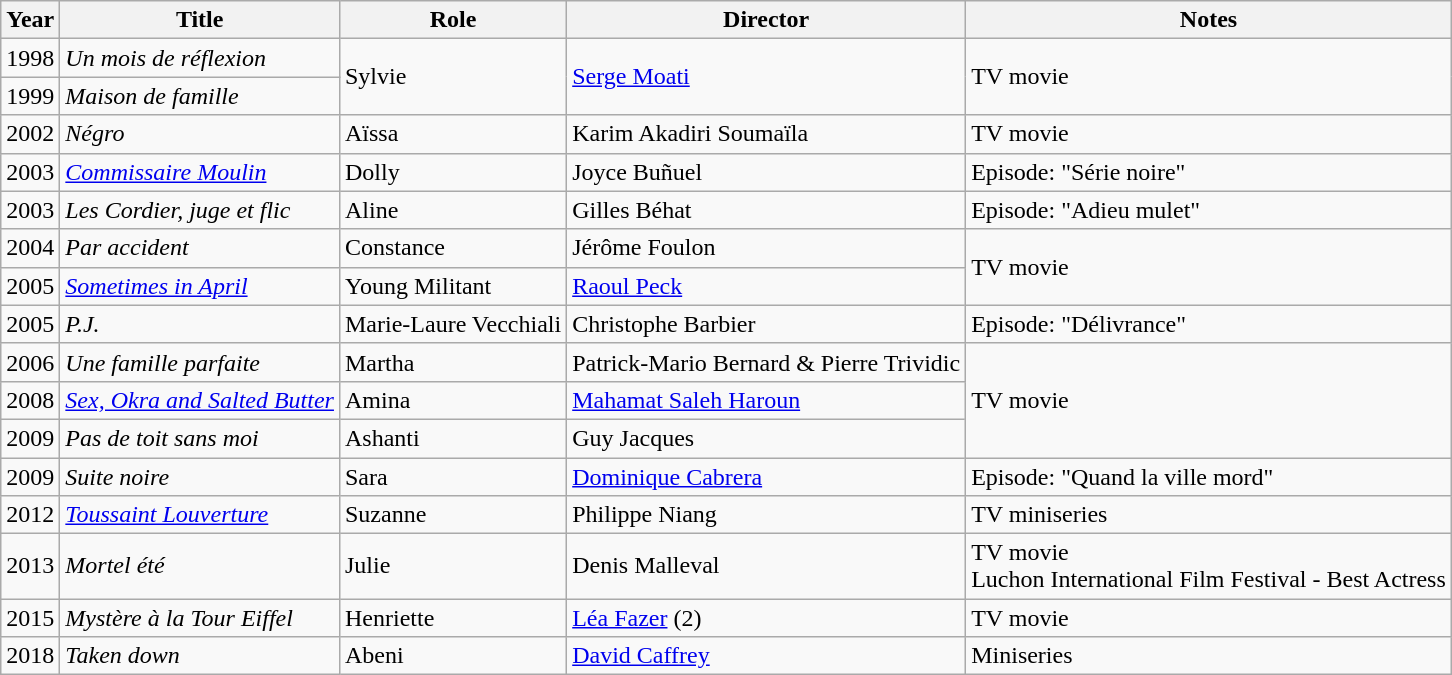<table class="wikitable">
<tr>
<th>Year</th>
<th>Title</th>
<th>Role</th>
<th>Director</th>
<th>Notes</th>
</tr>
<tr>
<td>1998</td>
<td><em>Un mois de réflexion</em></td>
<td rowspan="2">Sylvie</td>
<td rowspan="2"><a href='#'>Serge Moati</a></td>
<td rowspan="2">TV movie</td>
</tr>
<tr>
<td>1999</td>
<td><em>Maison de famille</em></td>
</tr>
<tr>
<td>2002</td>
<td><em>Négro</em></td>
<td>Aïssa</td>
<td>Karim Akadiri Soumaïla</td>
<td>TV movie</td>
</tr>
<tr>
<td>2003</td>
<td><em><a href='#'>Commissaire Moulin</a></em></td>
<td>Dolly</td>
<td>Joyce Buñuel</td>
<td>Episode: "Série noire"</td>
</tr>
<tr>
<td>2003</td>
<td><em>Les Cordier, juge et flic</em></td>
<td>Aline</td>
<td>Gilles Béhat</td>
<td>Episode: "Adieu mulet"</td>
</tr>
<tr>
<td>2004</td>
<td><em>Par accident</em></td>
<td>Constance</td>
<td>Jérôme Foulon</td>
<td rowspan="2">TV movie</td>
</tr>
<tr>
<td>2005</td>
<td><em><a href='#'>Sometimes in April</a></em></td>
<td>Young Militant</td>
<td><a href='#'>Raoul Peck</a></td>
</tr>
<tr>
<td>2005</td>
<td><em>P.J.</em></td>
<td>Marie-Laure Vecchiali</td>
<td>Christophe Barbier</td>
<td>Episode: "Délivrance"</td>
</tr>
<tr>
<td>2006</td>
<td><em>Une famille parfaite</em></td>
<td>Martha</td>
<td>Patrick-Mario Bernard & Pierre Trividic</td>
<td rowspan="3">TV movie</td>
</tr>
<tr>
<td>2008</td>
<td><em><a href='#'>Sex, Okra and Salted Butter</a></em></td>
<td>Amina</td>
<td><a href='#'>Mahamat Saleh Haroun</a></td>
</tr>
<tr>
<td>2009</td>
<td><em>Pas de toit sans moi</em></td>
<td>Ashanti</td>
<td>Guy Jacques</td>
</tr>
<tr>
<td>2009</td>
<td><em>Suite noire</em></td>
<td>Sara</td>
<td><a href='#'>Dominique Cabrera</a></td>
<td>Episode: "Quand la ville mord"</td>
</tr>
<tr>
<td>2012</td>
<td><em><a href='#'>Toussaint Louverture</a></em></td>
<td>Suzanne</td>
<td>Philippe Niang</td>
<td>TV miniseries</td>
</tr>
<tr>
<td>2013</td>
<td><em>Mortel été</em></td>
<td>Julie</td>
<td>Denis Malleval</td>
<td>TV movie<br>Luchon International Film Festival - Best Actress</td>
</tr>
<tr>
<td>2015</td>
<td><em>Mystère à la Tour Eiffel</em></td>
<td>Henriette</td>
<td><a href='#'>Léa Fazer</a> (2)</td>
<td>TV movie</td>
</tr>
<tr>
<td>2018</td>
<td><em>Taken down</em></td>
<td>Abeni</td>
<td><a href='#'>David Caffrey</a></td>
<td>Miniseries</td>
</tr>
</table>
